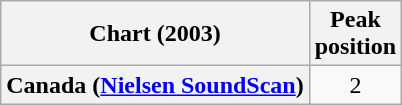<table class="wikitable plainrowheaders" style="text-align:center">
<tr>
<th>Chart (2003)</th>
<th>Peak<br>position</th>
</tr>
<tr>
<th scope="row">Canada (<a href='#'>Nielsen SoundScan</a>)</th>
<td>2</td>
</tr>
</table>
